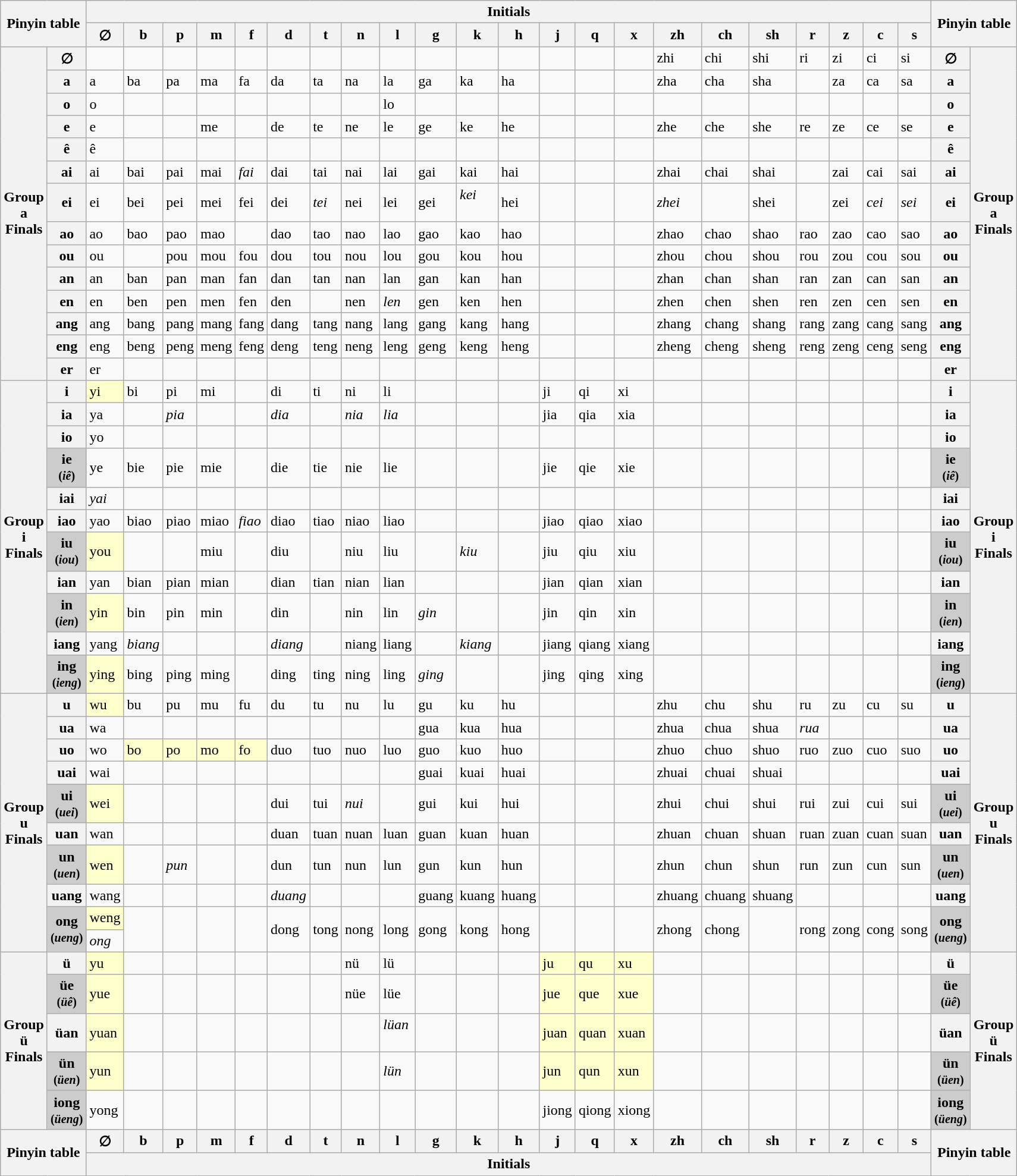<table class=wikitable lang="zh-Latn-pinyin">
<tr>
<th rowspan="2" colspan="2" lang="en">Pinyin table</th>
<th colspan="22" lang="en">Initials</th>
<th rowspan="2" colspan="2" lang="en">Pinyin table</th>
</tr>
<tr>
<th>∅</th>
<th>b</th>
<th>p</th>
<th>m</th>
<th>f</th>
<th>d</th>
<th>t</th>
<th>n</th>
<th>l</th>
<th>g</th>
<th>k</th>
<th>h</th>
<th>j</th>
<th>q</th>
<th>x</th>
<th>zh</th>
<th>ch</th>
<th>sh</th>
<th>r</th>
<th>z</th>
<th>c</th>
<th>s</th>
</tr>
<tr>
<th rowspan="14" lang="en">Group<br><strong>a</strong><br>Finals</th>
<th>∅</th>
<td></td>
<td></td>
<td></td>
<td></td>
<td></td>
<td></td>
<td></td>
<td></td>
<td></td>
<td></td>
<td></td>
<td></td>
<td></td>
<td></td>
<td></td>
<td>zhi</td>
<td>chi</td>
<td>shi</td>
<td>ri</td>
<td>zi</td>
<td>ci</td>
<td>si</td>
<th>∅</th>
<th rowspan="14" lang="en">Group<br><strong>a</strong><br>Finals</th>
</tr>
<tr ua>
<th>a</th>
<td>a</td>
<td>ba</td>
<td>pa</td>
<td>ma</td>
<td>fa</td>
<td>da</td>
<td>ta</td>
<td>na</td>
<td>la</td>
<td>ga<br></td>
<td>ka</td>
<td>ha</td>
<td></td>
<td></td>
<td></td>
<td>zha</td>
<td>cha</td>
<td>sha</td>
<td></td>
<td>za</td>
<td>ca</td>
<td>sa</td>
<th>a</th>
</tr>
<tr>
<th>o</th>
<td>o<br></td>
<td></td>
<td></td>
<td></td>
<td></td>
<td></td>
<td></td>
<td></td>
<td>lo<br></td>
<td></td>
<td></td>
<td></td>
<td></td>
<td></td>
<td></td>
<td></td>
<td></td>
<td></td>
<td></td>
<td></td>
<td></td>
<td></td>
<th>o</th>
</tr>
<tr>
<th>e</th>
<td>e</td>
<td></td>
<td></td>
<td>me<br></td>
<td></td>
<td>de</td>
<td>te</td>
<td>ne</td>
<td>le</td>
<td>ge</td>
<td>ke</td>
<td>he</td>
<td></td>
<td></td>
<td></td>
<td>zhe</td>
<td>che</td>
<td>she</td>
<td>re</td>
<td>ze</td>
<td>ce</td>
<td>se</td>
<th>e</th>
</tr>
<tr>
<th>ê</th>
<td>ê<br></td>
<td></td>
<td></td>
<td></td>
<td></td>
<td></td>
<td></td>
<td></td>
<td></td>
<td></td>
<td></td>
<td></td>
<td></td>
<td></td>
<td></td>
<td></td>
<td></td>
<td></td>
<td></td>
<td></td>
<td></td>
<td></td>
<th>ê</th>
</tr>
<tr>
<th>ai</th>
<td>ai</td>
<td>bai</td>
<td>pai</td>
<td>mai</td>
<td><em>fai</em><br></td>
<td>dai</td>
<td>tai</td>
<td>nai</td>
<td>lai</td>
<td>gai</td>
<td>kai</td>
<td>hai</td>
<td></td>
<td></td>
<td></td>
<td>zhai</td>
<td>chai</td>
<td>shai</td>
<td></td>
<td>zai</td>
<td>cai</td>
<td>sai</td>
<th>ai</th>
</tr>
<tr>
<th>ei</th>
<td>ei<br></td>
<td>bei</td>
<td>pei</td>
<td>mei</td>
<td>fei</td>
<td>dei<br></td>
<td><em>tei</em><br></td>
<td>nei</td>
<td>lei</td>
<td>gei</td>
<td><em>kei</em><br><br></td>
<td>hei</td>
<td></td>
<td></td>
<td></td>
<td><em>zhei</em><br></td>
<td></td>
<td>shei</td>
<td></td>
<td>zei</td>
<td><em>cei</em><br></td>
<td><em>sei</em><br> </td>
<th>ei</th>
</tr>
<tr>
<th>ao</th>
<td>ao</td>
<td>bao</td>
<td>pao</td>
<td>mao</td>
<td></td>
<td>dao</td>
<td>tao</td>
<td>nao</td>
<td>lao</td>
<td>gao</td>
<td>kao</td>
<td>hao</td>
<td></td>
<td></td>
<td></td>
<td>zhao</td>
<td>chao</td>
<td>shao</td>
<td>rao</td>
<td>zao</td>
<td>cao</td>
<td>sao</td>
<th>ao</th>
</tr>
<tr>
<th>ou</th>
<td>ou</td>
<td></td>
<td>pou<br></td>
<td>mou</td>
<td>fou</td>
<td>dou</td>
<td>tou</td>
<td>nou<br></td>
<td>lou</td>
<td>gou</td>
<td>kou</td>
<td>hou</td>
<td></td>
<td></td>
<td></td>
<td>zhou</td>
<td>chou</td>
<td>shou</td>
<td>rou</td>
<td>zou</td>
<td>cou</td>
<td>sou</td>
<th>ou</th>
</tr>
<tr>
<th>an</th>
<td>an</td>
<td>ban</td>
<td>pan</td>
<td>man</td>
<td>fan</td>
<td>dan</td>
<td>tan</td>
<td>nan</td>
<td>lan</td>
<td>gan</td>
<td>kan</td>
<td>han</td>
<td></td>
<td></td>
<td></td>
<td>zhan</td>
<td>chan</td>
<td>shan</td>
<td>ran</td>
<td>zan</td>
<td>can</td>
<td>san</td>
<th>an</th>
</tr>
<tr>
<th>en</th>
<td>en</td>
<td>ben</td>
<td>pen</td>
<td>men</td>
<td>fen</td>
<td>den<br></td>
<td></td>
<td>nen</td>
<td><em>len</em><br></td>
<td>gen</td>
<td>ken</td>
<td>hen</td>
<td></td>
<td></td>
<td></td>
<td>zhen</td>
<td>chen</td>
<td>shen</td>
<td>ren</td>
<td>zen<br></td>
<td>cen<br></td>
<td>sen</td>
<th>en</th>
</tr>
<tr>
<th>ang</th>
<td>ang</td>
<td>bang</td>
<td>pang</td>
<td>mang</td>
<td>fang</td>
<td>dang</td>
<td>tang</td>
<td>nang</td>
<td>lang</td>
<td>gang</td>
<td>kang</td>
<td>hang</td>
<td></td>
<td></td>
<td></td>
<td>zhang</td>
<td>chang</td>
<td>shang</td>
<td>rang</td>
<td>zang</td>
<td>cang</td>
<td>sang</td>
<th>ang</th>
</tr>
<tr>
<th>eng</th>
<td>eng<br></td>
<td>beng</td>
<td>peng</td>
<td>meng</td>
<td>feng</td>
<td>deng</td>
<td>teng</td>
<td>neng</td>
<td>leng</td>
<td>geng</td>
<td>keng</td>
<td>heng</td>
<td></td>
<td></td>
<td></td>
<td>zheng</td>
<td>cheng</td>
<td>sheng</td>
<td>reng</td>
<td>zeng</td>
<td>ceng</td>
<td>seng</td>
<th>eng</th>
</tr>
<tr>
<th>er</th>
<td>er</td>
<td></td>
<td></td>
<td></td>
<td></td>
<td></td>
<td></td>
<td></td>
<td></td>
<td></td>
<td></td>
<td></td>
<td></td>
<td></td>
<td></td>
<td></td>
<td></td>
<td></td>
<td></td>
<td></td>
<td></td>
<td></td>
<th>er</th>
</tr>
<tr>
<th rowspan="11" lang="en">Group<br><strong>i</strong><br>Finals</th>
<th>i</th>
<td style="background:#FFFFCC;">yi</td>
<td>bi</td>
<td>pi</td>
<td>mi</td>
<td></td>
<td>di</td>
<td>ti</td>
<td>ni</td>
<td>li</td>
<td></td>
<td></td>
<td></td>
<td>ji</td>
<td>qi</td>
<td>xi</td>
<td></td>
<td></td>
<td></td>
<td></td>
<td></td>
<td></td>
<td></td>
<th>i</th>
<th rowspan="11" lang="en">Group<br><strong>i</strong><br>Finals</th>
</tr>
<tr>
<th>ia</th>
<td>ya</td>
<td></td>
<td><em>pia</em><br></td>
<td></td>
<td></td>
<td><em>dia</em><br></td>
<td></td>
<td><em>nia</em><br> </td>
<td><em>lia</em><br></td>
<td></td>
<td></td>
<td></td>
<td>jia</td>
<td>qia</td>
<td>xia</td>
<td></td>
<td></td>
<td></td>
<td></td>
<td></td>
<td></td>
<td></td>
<th>ia</th>
</tr>
<tr>
<th>io</th>
<td>yo<br></td>
<td></td>
<td></td>
<td></td>
<td></td>
<td></td>
<td></td>
<td></td>
<td></td>
<td></td>
<td></td>
<td></td>
<td></td>
<td></td>
<td></td>
<td></td>
<td></td>
<td></td>
<td></td>
<td></td>
<td></td>
<td></td>
<th>io</th>
</tr>
<tr>
<th style="background:#CCCCCC;">ie<br><small>(<em>iê</em>)</small></th>
<td>ye</td>
<td>bie</td>
<td>pie</td>
<td>mie</td>
<td></td>
<td>die</td>
<td>tie</td>
<td>nie</td>
<td>lie</td>
<td></td>
<td></td>
<td></td>
<td>jie</td>
<td>qie</td>
<td>xie</td>
<td></td>
<td></td>
<td></td>
<td></td>
<td></td>
<td></td>
<td></td>
<th style="background:#CCCCCC;">ie<br><small>(<em>iê</em>)</small></th>
</tr>
<tr>
<th>iai</th>
<td><em>yai</em><br> </td>
<td></td>
<td></td>
<td></td>
<td></td>
<td></td>
<td></td>
<td></td>
<td></td>
<td></td>
<td></td>
<td></td>
<td></td>
<td></td>
<td></td>
<td></td>
<td></td>
<td></td>
<td></td>
<td></td>
<td></td>
<td></td>
<th>iai</th>
</tr>
<tr>
<th>iao</th>
<td>yao</td>
<td>biao</td>
<td>piao</td>
<td>miao</td>
<td><em>fiao</em><br></td>
<td>diao</td>
<td>tiao</td>
<td>niao</td>
<td>liao</td>
<td></td>
<td></td>
<td></td>
<td>jiao</td>
<td>qiao</td>
<td>xiao</td>
<td></td>
<td></td>
<td></td>
<td></td>
<td></td>
<td></td>
<td></td>
<th>iao</th>
</tr>
<tr>
<th style="background:#CCCCCC;">iu<br><small>(<em>iou</em>)</small></th>
<td style="background:#FFFFCC;">you</td>
<td></td>
<td></td>
<td>miu<br></td>
<td></td>
<td>diu</td>
<td></td>
<td>niu</td>
<td>liu</td>
<td></td>
<td><em>kiu</em><br></td>
<td></td>
<td>jiu</td>
<td>qiu</td>
<td>xiu</td>
<td></td>
<td></td>
<td></td>
<td></td>
<td></td>
<td></td>
<td></td>
<th style="background:#CCCCCC;">iu<br><small>(<em>iou</em>)</small></th>
</tr>
<tr>
<th>ian</th>
<td>yan</td>
<td>bian</td>
<td>pian</td>
<td>mian</td>
<td></td>
<td>dian</td>
<td>tian</td>
<td>nian</td>
<td>lian</td>
<td></td>
<td></td>
<td></td>
<td>jian</td>
<td>qian</td>
<td>xian</td>
<td></td>
<td></td>
<td></td>
<td></td>
<td></td>
<td></td>
<td></td>
<th>ian</th>
</tr>
<tr>
<th style="background:#CCCCCC;">in<br><small>(<em>ien</em>)</small></th>
<td style="background:#FFFFCC;">yin</td>
<td>bin</td>
<td>pin</td>
<td>min</td>
<td></td>
<td>din<br></td>
<td></td>
<td>nin</td>
<td>lin</td>
<td><em>gin</em><br></td>
<td></td>
<td></td>
<td>jin</td>
<td>qin</td>
<td>xin</td>
<td></td>
<td></td>
<td></td>
<td></td>
<td></td>
<td></td>
<td></td>
<th style="background:#CCCCCC;">in<br><small>(<em>ien</em>)</small></th>
</tr>
<tr>
<th>iang</th>
<td>yang</td>
<td><em>biang</em><br></td>
<td></td>
<td></td>
<td></td>
<td><em>diang</em><br> </td>
<td></td>
<td>niang</td>
<td>liang</td>
<td></td>
<td><em>kiang</em><br></td>
<td></td>
<td>jiang</td>
<td>qiang</td>
<td>xiang</td>
<td></td>
<td></td>
<td></td>
<td></td>
<td></td>
<td></td>
<td></td>
<th>iang</th>
</tr>
<tr>
<th style="background:#CCCCCC;">ing<br><small>(<em>ieng</em>)</small></th>
<td style="background:#FFFFCC;">ying</td>
<td>bing</td>
<td>ping</td>
<td>ming</td>
<td></td>
<td>ding</td>
<td>ting</td>
<td>ning</td>
<td>ling</td>
<td><em>ging</em><br></td>
<td></td>
<td></td>
<td>jing</td>
<td>qing</td>
<td>xing</td>
<td></td>
<td></td>
<td></td>
<td></td>
<td></td>
<td></td>
<td></td>
<th style="background:#CCCCCC;">ing<br><small>(<em>ieng</em>)</small></th>
</tr>
<tr>
<th rowspan="10" lang="en">Group<br><strong>u</strong><br>Finals</th>
<th>u</th>
<td style="background:#FFFFCC;">wu</td>
<td>bu</td>
<td>pu</td>
<td>mu</td>
<td>fu</td>
<td>du</td>
<td>tu</td>
<td>nu</td>
<td>lu</td>
<td>gu</td>
<td>ku</td>
<td>hu</td>
<td></td>
<td></td>
<td></td>
<td>zhu</td>
<td>chu</td>
<td>shu</td>
<td>ru</td>
<td>zu</td>
<td>cu</td>
<td>su</td>
<th>u</th>
<th rowspan="10" lang="en">Group<br><strong>u</strong><br>Finals</th>
</tr>
<tr>
<th>ua</th>
<td>wa</td>
<td></td>
<td></td>
<td></td>
<td></td>
<td></td>
<td></td>
<td></td>
<td></td>
<td>gua</td>
<td>kua</td>
<td>hua</td>
<td></td>
<td></td>
<td></td>
<td>zhua</td>
<td>chua<br></td>
<td>shua</td>
<td><em>rua</em><br></td>
<td></td>
<td></td>
<td></td>
<th>ua</th>
</tr>
<tr>
<th>uo</th>
<td>wo</td>
<td style="background:#FFFFCC;">bo</td>
<td style="background:#FFFFCC;">po</td>
<td style="background:#FFFFCC;">mo</td>
<td style="background:#FFFFCC;">fo</td>
<td>duo</td>
<td>tuo</td>
<td>nuo</td>
<td>luo</td>
<td>guo</td>
<td>kuo</td>
<td>huo</td>
<td></td>
<td></td>
<td></td>
<td>zhuo</td>
<td>chuo</td>
<td>shuo</td>
<td>ruo</td>
<td>zuo</td>
<td>cuo</td>
<td>suo</td>
<th>uo</th>
</tr>
<tr>
<th>uai</th>
<td>wai</td>
<td></td>
<td></td>
<td></td>
<td></td>
<td></td>
<td></td>
<td></td>
<td></td>
<td>guai</td>
<td>kuai</td>
<td>huai</td>
<td></td>
<td></td>
<td></td>
<td>zhuai<br></td>
<td>chuai<br></td>
<td>shuai</td>
<td></td>
<td></td>
<td></td>
<td></td>
<th>uai</th>
</tr>
<tr>
<th style="background:#CCCCCC;">ui<br><small>(<em>uei</em>)</small></th>
<td style="background:#FFFFCC;">wei</td>
<td></td>
<td></td>
<td></td>
<td></td>
<td>dui</td>
<td>tui</td>
<td><em>nui</em><br></td>
<td></td>
<td>gui</td>
<td>kui</td>
<td>hui</td>
<td></td>
<td></td>
<td></td>
<td>zhui</td>
<td>chui</td>
<td>shui</td>
<td>rui</td>
<td>zui</td>
<td>cui</td>
<td>sui</td>
<th style="background:#CCCCCC;">ui<br><small>(<em>uei</em>)</small></th>
</tr>
<tr>
<th>uan</th>
<td>wan</td>
<td></td>
<td></td>
<td></td>
<td></td>
<td>duan</td>
<td>tuan</td>
<td>nuan</td>
<td>luan</td>
<td>guan</td>
<td>kuan</td>
<td>huan</td>
<td></td>
<td></td>
<td></td>
<td>zhuan</td>
<td>chuan</td>
<td>shuan</td>
<td>ruan</td>
<td>zuan</td>
<td>cuan</td>
<td>suan</td>
<th>uan</th>
</tr>
<tr>
<th style="background:#CCCCCC;">un<br><small>(<em>uen</em>)</small></th>
<td style="background:#FFFFCC;">wen</td>
<td></td>
<td><em>pun</em><br></td>
<td></td>
<td></td>
<td>dun</td>
<td>tun</td>
<td>nun<br></td>
<td>lun</td>
<td>gun</td>
<td>kun</td>
<td>hun</td>
<td></td>
<td></td>
<td></td>
<td>zhun</td>
<td>chun</td>
<td>shun</td>
<td>run</td>
<td>zun</td>
<td>cun</td>
<td>sun</td>
<th style="background:#CCCCCC;">un<br><small>(<em>uen</em>)</small></th>
</tr>
<tr>
<th>uang</th>
<td>wang</td>
<td></td>
<td></td>
<td></td>
<td></td>
<td><em>duang</em><br></td>
<td></td>
<td></td>
<td></td>
<td>guang</td>
<td>kuang</td>
<td>huang</td>
<td></td>
<td></td>
<td></td>
<td>zhuang</td>
<td>chuang</td>
<td>shuang</td>
<td></td>
<td></td>
<td></td>
<td></td>
<th>uang</th>
</tr>
<tr>
<th rowspan="2" style="background:#CCCCCC;">ong<br><small>(<em>ueng</em>)</small></th>
<td style="background:#FFFFCC;">weng</td>
<td rowspan="2"></td>
<td rowspan="2"></td>
<td rowspan="2"></td>
<td rowspan="2"></td>
<td rowspan="2">dong</td>
<td rowspan="2">tong</td>
<td rowspan="2">nong</td>
<td rowspan="2">long</td>
<td rowspan="2">gong</td>
<td rowspan="2">kong</td>
<td rowspan="2">hong</td>
<td rowspan="2"></td>
<td rowspan="2"></td>
<td rowspan="2"></td>
<td rowspan="2">zhong</td>
<td rowspan="2">chong</td>
<td rowspan="2"></td>
<td rowspan="2">rong</td>
<td rowspan="2">zong</td>
<td rowspan="2">cong</td>
<td rowspan="2">song</td>
<th rowspan="2" style="background:#CCCCCC;">ong<br><small>(<em>ueng</em>)</small></th>
</tr>
<tr>
<td><em>ong</em><br></td>
</tr>
<tr>
<th rowspan="5" lang="en">Group<br><strong>ü</strong><br>Finals</th>
<th>ü</th>
<td style="background:#FFFFCC;">yu</td>
<td></td>
<td></td>
<td></td>
<td></td>
<td></td>
<td></td>
<td>nü</td>
<td>lü</td>
<td></td>
<td></td>
<td></td>
<td style="background:#FFFFCC;">ju</td>
<td style="background:#FFFFCC;">qu</td>
<td style="background:#FFFFCC;">xu</td>
<td></td>
<td></td>
<td></td>
<td></td>
<td></td>
<td></td>
<td></td>
<th>ü</th>
<th rowspan="5" lang="en">Group<br><strong>ü</strong><br>Finals</th>
</tr>
<tr>
<th style="background:#CCCCCC;">üe<br><small>(<em>üê</em>)</small></th>
<td style="background:#FFFFCC;">yue</td>
<td></td>
<td></td>
<td></td>
<td></td>
<td></td>
<td></td>
<td>nüe</td>
<td>lüe</td>
<td></td>
<td></td>
<td></td>
<td style="background:#FFFFCC;">jue</td>
<td style="background:#FFFFCC;">que</td>
<td style="background:#FFFFCC;">xue</td>
<td></td>
<td></td>
<td></td>
<td></td>
<td></td>
<td></td>
<td></td>
<th style="background:#CCCCCC;">üe<br><small>(<em>üê</em>)</small></th>
</tr>
<tr>
<th>üan</th>
<td style="background:#FFFFCC;">yuan</td>
<td></td>
<td></td>
<td></td>
<td></td>
<td></td>
<td></td>
<td></td>
<td><em>lüan</em><br><br></td>
<td></td>
<td></td>
<td></td>
<td style="background:#FFFFCC;">juan</td>
<td style="background:#FFFFCC;">quan</td>
<td style="background:#FFFFCC;">xuan</td>
<td></td>
<td></td>
<td></td>
<td></td>
<td></td>
<td></td>
<td></td>
<th>üan</th>
</tr>
<tr>
<th style="background:#CCCCCC;">ün<br><small>(<em>üen</em>)</small></th>
<td style="background:#FFFFCC;">yun</td>
<td></td>
<td></td>
<td></td>
<td></td>
<td></td>
<td></td>
<td></td>
<td><em>lün</em><br></td>
<td></td>
<td></td>
<td></td>
<td style="background:#FFFFCC;">jun</td>
<td style="background:#FFFFCC;">qun</td>
<td style="background:#FFFFCC;">xun</td>
<td></td>
<td></td>
<td></td>
<td></td>
<td></td>
<td></td>
<td></td>
<th style="background:#CCCCCC;">ün<br><small>(<em>üen</em>)</small></th>
</tr>
<tr>
<th style="background:#CCCCCC;">iong<br><small>(<em>üeng</em>)</small></th>
<td>yong</td>
<td></td>
<td></td>
<td></td>
<td></td>
<td></td>
<td></td>
<td></td>
<td></td>
<td></td>
<td></td>
<td></td>
<td>jiong<br></td>
<td>qiong</td>
<td>xiong</td>
<td></td>
<td></td>
<td></td>
<td></td>
<td></td>
<td></td>
<td></td>
<th style="background:#CCCCCC;">iong<br><small>(<em>üeng</em>)</small></th>
</tr>
<tr>
<th rowspan="2" colspan="2">Pinyin table</th>
<th>∅</th>
<th>b</th>
<th>p</th>
<th>m</th>
<th>f</th>
<th>d</th>
<th>t</th>
<th>n</th>
<th>l</th>
<th>g</th>
<th>k</th>
<th>h</th>
<th>j</th>
<th>q</th>
<th>x</th>
<th>zh</th>
<th>ch</th>
<th>sh</th>
<th>r</th>
<th>z</th>
<th>c</th>
<th>s</th>
<th rowspan="2" colspan="2">Pinyin table</th>
</tr>
<tr>
<th colspan="22">Initials</th>
</tr>
</table>
